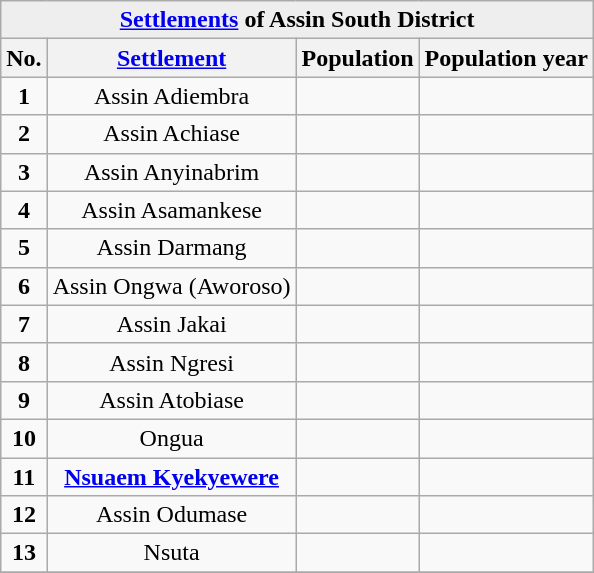<table class="wikitable sortable" style="text-align: centre;">
<tr style="background:#EEEEEE">
<td style="text-align:center" colspan=4><strong><a href='#'>Settlements</a> of Assin South District</strong></td>
</tr>
<tr ">
<th class="unsortable">No.</th>
<th class="unsortable"><a href='#'>Settlement</a></th>
<th class="unsortable">Population</th>
<th class="unsortable">Population year</th>
</tr>
<tr>
<td style="text-align:center"><strong>1</strong></td>
<td style="text-align:center">Assin Adiembra</td>
<td style="text-align:center"></td>
<td style="text-align:center"></td>
</tr>
<tr>
<td style="text-align:center"><strong>2</strong></td>
<td style="text-align:center">Assin Achiase</td>
<td style="text-align:center"></td>
<td style="text-align:center"></td>
</tr>
<tr>
<td style="text-align:center"><strong>3</strong></td>
<td style="text-align:center">Assin Anyinabrim</td>
<td style="text-align:center"></td>
<td style="text-align:center"></td>
</tr>
<tr>
<td style="text-align:center"><strong>4</strong></td>
<td style="text-align:center">Assin Asamankese</td>
<td style="text-align:center"></td>
<td style="text-align:center"></td>
</tr>
<tr>
<td style="text-align:center"><strong>5</strong></td>
<td style="text-align:center">Assin Darmang</td>
<td style="text-align:center"></td>
<td style="text-align:center"></td>
</tr>
<tr>
<td style="text-align:center"><strong>6</strong></td>
<td style="text-align:center">Assin Ongwa (Aworoso)</td>
<td style="text-align:center"></td>
<td style="text-align:center"></td>
</tr>
<tr>
<td style="text-align:center"><strong>7</strong></td>
<td style="text-align:center">Assin Jakai</td>
<td style="text-align:center"></td>
<td style="text-align:center"></td>
</tr>
<tr>
<td style="text-align:center"><strong>8</strong></td>
<td style="text-align:center">Assin Ngresi</td>
<td style="text-align:center"></td>
<td style="text-align:center"></td>
</tr>
<tr>
<td style="text-align:center"><strong>9</strong></td>
<td style="text-align:center">Assin Atobiase</td>
<td style="text-align:center"></td>
<td style="text-align:center"></td>
</tr>
<tr>
<td style="text-align:center"><strong>10</strong></td>
<td style="text-align:center">Ongua</td>
<td style="text-align:center"></td>
<td style="text-align:center"></td>
</tr>
<tr>
<td style="text-align:center"><strong>11</strong></td>
<td style="text-align:center"><strong><a href='#'>Nsuaem Kyekyewere</a></strong></td>
<td style="text-align:center"></td>
<td style="text-align:center"></td>
</tr>
<tr>
<td style="text-align:center"><strong>12</strong></td>
<td style="text-align:center">Assin Odumase</td>
<td style="text-align:center"></td>
<td style="text-align:center"></td>
</tr>
<tr>
<td style="text-align:center"><strong>13</strong></td>
<td style="text-align:center">Nsuta</td>
<td style="text-align:center"></td>
<td style="text-align:center"></td>
</tr>
<tr>
</tr>
</table>
